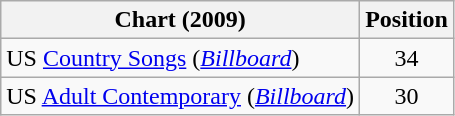<table class="wikitable sortable">
<tr>
<th scope="col">Chart (2009)</th>
<th scope="col">Position</th>
</tr>
<tr>
<td>US <a href='#'>Country Songs</a> (<em><a href='#'>Billboard</a></em>)</td>
<td align="center">34</td>
</tr>
<tr>
<td>US <a href='#'>Adult Contemporary</a> (<em><a href='#'>Billboard</a></em>)</td>
<td align="center">30</td>
</tr>
</table>
